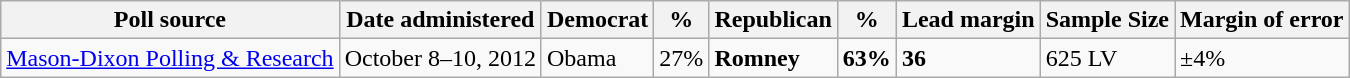<table class="wikitable">
<tr valign=bottom>
<th>Poll source</th>
<th>Date administered</th>
<th>Democrat</th>
<th>%</th>
<th>Republican</th>
<th>%</th>
<th>Lead margin</th>
<th>Sample Size</th>
<th>Margin of error</th>
</tr>
<tr>
<td><a href='#'>Mason-Dixon Polling & Research</a></td>
<td>October 8–10, 2012</td>
<td>Obama</td>
<td>27%</td>
<td><strong>Romney</strong></td>
<td><strong>63%</strong></td>
<td><strong>36</strong></td>
<td>625 LV</td>
<td>±4%</td>
</tr>
</table>
